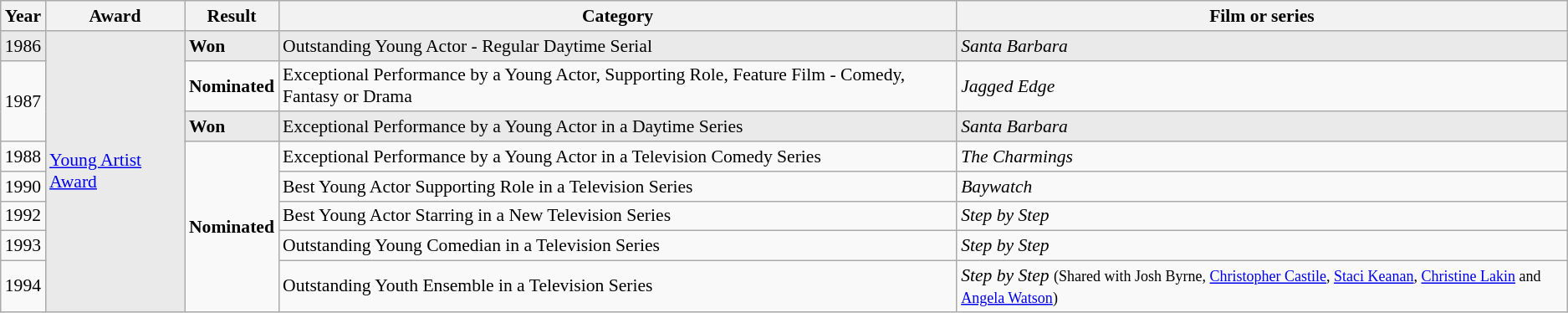<table class="wikitable" style="font-size: 90%;">
<tr>
<th>Year</th>
<th>Award</th>
<th>Result</th>
<th>Category</th>
<th>Film or series</th>
</tr>
<tr style="background-color: #EAEAEA;">
<td>1986</td>
<td rowspan=8><a href='#'>Young Artist Award</a></td>
<td><strong>Won</strong></td>
<td>Outstanding Young Actor - Regular Daytime Serial</td>
<td><em>Santa Barbara</em></td>
</tr>
<tr>
<td rowspan=2>1987</td>
<td><strong>Nominated</strong></td>
<td>Exceptional Performance by a Young Actor, Supporting Role, Feature Film - Comedy, Fantasy or Drama</td>
<td><em>Jagged Edge</em></td>
</tr>
<tr style="background-color: #EAEAEA;">
<td><strong>Won</strong></td>
<td>Exceptional Performance by a Young Actor in a Daytime Series</td>
<td><em>Santa Barbara</em></td>
</tr>
<tr>
<td>1988</td>
<td rowspan=5><strong>Nominated</strong></td>
<td>Exceptional Performance by a Young Actor in a Television Comedy Series</td>
<td><em>The Charmings</em></td>
</tr>
<tr>
<td>1990</td>
<td>Best Young Actor Supporting Role in a Television Series</td>
<td><em>Baywatch</em></td>
</tr>
<tr>
<td>1992</td>
<td>Best Young Actor Starring in a New Television Series</td>
<td><em>Step by Step</em></td>
</tr>
<tr>
<td>1993</td>
<td>Outstanding Young Comedian in a Television Series</td>
<td><em>Step by Step</em></td>
</tr>
<tr>
<td>1994</td>
<td>Outstanding Youth Ensemble in a Television Series</td>
<td><em>Step by Step</em> <small>(Shared with Josh Byrne, <a href='#'>Christopher Castile</a>, <a href='#'>Staci Keanan</a>, <a href='#'>Christine Lakin</a> and <a href='#'>Angela Watson</a>)</small></td>
</tr>
</table>
